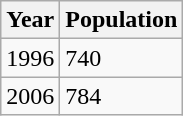<table class="wikitable">
<tr>
<th>Year</th>
<th>Population</th>
</tr>
<tr>
<td>1996</td>
<td>740</td>
</tr>
<tr>
<td>2006</td>
<td>784</td>
</tr>
</table>
